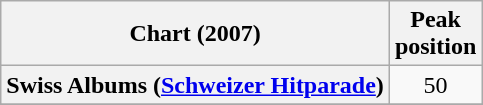<table class="wikitable plainrowheaders" style="text-align:center">
<tr>
<th scope="col">Chart (2007)</th>
<th scope="col">Peak<br>position</th>
</tr>
<tr>
<th scope="row">Swiss Albums (<a href='#'>Schweizer Hitparade</a>)</th>
<td>50</td>
</tr>
<tr>
</tr>
</table>
